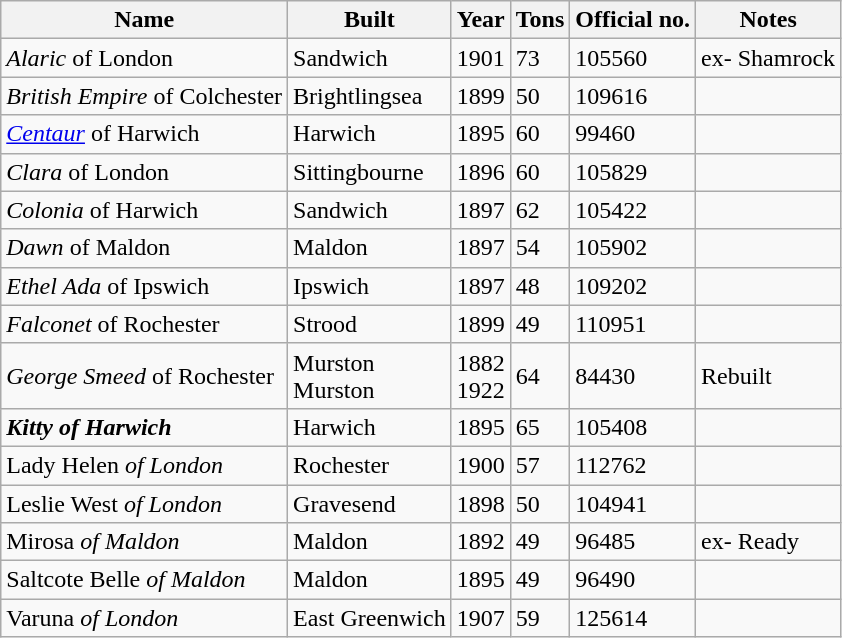<table class=wikitable>
<tr>
<th>Name</th>
<th>Built</th>
<th>Year</th>
<th>Tons</th>
<th>Official no.</th>
<th>Notes</th>
</tr>
<tr>
<td><em>Alaric</em> of London</td>
<td>Sandwich</td>
<td>1901</td>
<td>73</td>
<td>105560</td>
<td>ex- Shamrock</td>
</tr>
<tr>
<td><em>British Empire</em> of Colchester</td>
<td>Brightlingsea</td>
<td>1899</td>
<td>50</td>
<td>109616</td>
<td></td>
</tr>
<tr>
<td><em><a href='#'>Centaur</a></em> of Harwich</td>
<td>Harwich</td>
<td>1895</td>
<td>60</td>
<td>99460</td>
<td></td>
</tr>
<tr>
<td><em>Clara </em> of London</td>
<td>Sittingbourne</td>
<td>1896</td>
<td>60</td>
<td>105829</td>
<td></td>
</tr>
<tr>
<td><em>Colonia </em> of Harwich</td>
<td>Sandwich</td>
<td>1897</td>
<td>62</td>
<td>105422</td>
<td></td>
</tr>
<tr>
<td><em>Dawn </em> of Maldon</td>
<td>Maldon</td>
<td>1897</td>
<td>54</td>
<td>105902</td>
<td></td>
</tr>
<tr>
<td><em>Ethel Ada </em> of Ipswich</td>
<td>Ipswich</td>
<td>1897</td>
<td>48</td>
<td>109202</td>
<td></td>
</tr>
<tr>
<td><em>Falconet </em> of Rochester</td>
<td>Strood</td>
<td>1899</td>
<td>49</td>
<td>110951</td>
<td></td>
</tr>
<tr>
<td><em>George Smeed</em> of Rochester</td>
<td>Murston<br>Murston</td>
<td>1882<br>1922</td>
<td>64</td>
<td>84430</td>
<td>Rebuilt</td>
</tr>
<tr>
<td><strong><em>Kitty<em> of Harwich<strong></td>
<td>Harwich</td>
<td>1895</td>
<td>65</td>
<td>105408</td>
<td></td>
</tr>
<tr>
<td></em>Lady Helen<em> of London</td>
<td>Rochester</td>
<td>1900</td>
<td>57</td>
<td>112762</td>
<td></td>
</tr>
<tr>
<td></em>Leslie West<em> of London</td>
<td>Gravesend</td>
<td>1898</td>
<td>50</td>
<td>104941</td>
<td></td>
</tr>
<tr>
<td></em>Mirosa<em> of Maldon</td>
<td>Maldon</td>
<td>1892</td>
<td>49</td>
<td>96485</td>
<td>ex- </em>Ready<em></td>
</tr>
<tr>
<td></em>Saltcote Belle<em> of Maldon</td>
<td>Maldon</td>
<td>1895</td>
<td>49</td>
<td>96490</td>
<td></td>
</tr>
<tr>
<td></em>Varuna<em> of London</td>
<td>East Greenwich</td>
<td>1907</td>
<td>59</td>
<td>125614</td>
<td></td>
</tr>
</table>
